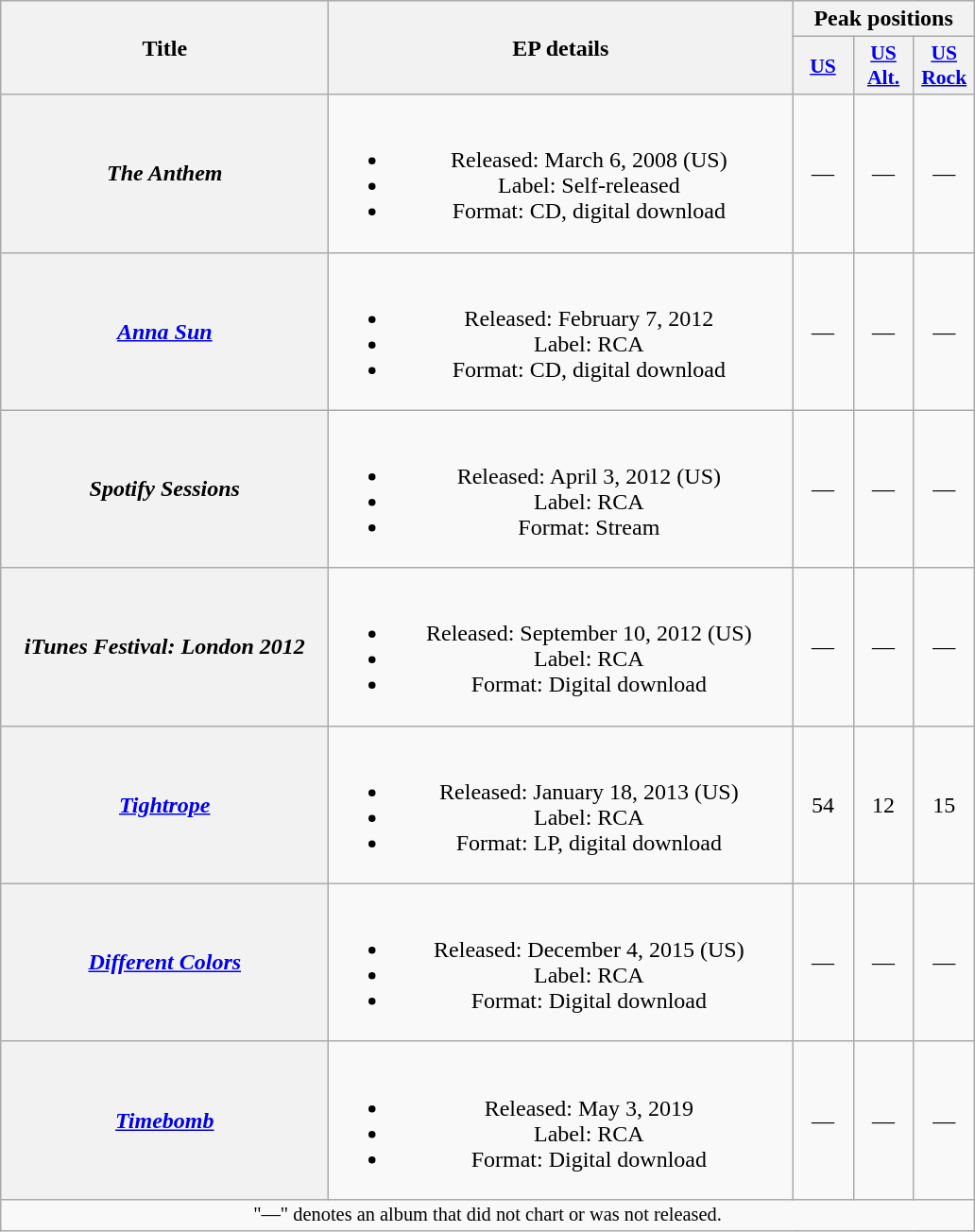<table class="wikitable plainrowheaders" style="text-align:center;">
<tr>
<th scope="col" rowspan="2" style="width:14em;">Title</th>
<th scope="col" rowspan="2" style="width:20em;">EP details</th>
<th scope="col" colspan="3">Peak positions</th>
</tr>
<tr>
<th scope="col" style="width:2.5em;font-size:90%;"><a href='#'>US</a><br></th>
<th scope="col" style="width:2.5em;font-size:90%;"><a href='#'>US Alt.</a><br></th>
<th scope="col" style="width:2.5em;font-size:90%;"><a href='#'>US Rock</a><br></th>
</tr>
<tr>
<th scope="row"><em>The Anthem</em></th>
<td><br><ul><li>Released: March 6, 2008 <span>(US)</span></li><li>Label: Self-released</li><li>Format: CD, digital download</li></ul></td>
<td>—</td>
<td>—</td>
<td>—</td>
</tr>
<tr>
<th scope="row"><em><a href='#'>Anna Sun</a></em></th>
<td><br><ul><li>Released: February 7, 2012</li><li>Label: RCA</li><li>Format: CD, digital download</li></ul></td>
<td>—</td>
<td>—</td>
<td>—</td>
</tr>
<tr>
<th scope="row"><em>Spotify Sessions</em></th>
<td><br><ul><li>Released: April 3, 2012 <span>(US)</span></li><li>Label: RCA</li><li>Format: Stream</li></ul></td>
<td>—</td>
<td>—</td>
<td>—</td>
</tr>
<tr>
<th scope="row"><em>iTunes Festival: London 2012</em></th>
<td><br><ul><li>Released: September 10, 2012 <span>(US)</span></li><li>Label: RCA</li><li>Format: Digital download</li></ul></td>
<td>—</td>
<td>—</td>
<td>—</td>
</tr>
<tr>
<th scope="row"><em><a href='#'>Tightrope</a></em></th>
<td><br><ul><li>Released: January 18, 2013 <span>(US)</span></li><li>Label: RCA</li><li>Format: LP, digital download</li></ul></td>
<td>54</td>
<td>12</td>
<td>15</td>
</tr>
<tr>
<th scope="row"><em><a href='#'>Different Colors</a></em></th>
<td><br><ul><li>Released: December 4, 2015 <span>(US)</span></li><li>Label: RCA</li><li>Format: Digital download</li></ul></td>
<td>—</td>
<td>—</td>
<td>—</td>
</tr>
<tr>
<th scope="row"><em><a href='#'>Timebomb <Live></a></em></th>
<td><br><ul><li>Released: May 3, 2019</li><li>Label: RCA</li><li>Format: Digital download</li></ul></td>
<td>—</td>
<td>—</td>
<td>—</td>
</tr>
<tr>
<td colspan="20" style="text-align:center; font-size:85%;">"—" denotes an album that did not chart or was not released.</td>
</tr>
</table>
